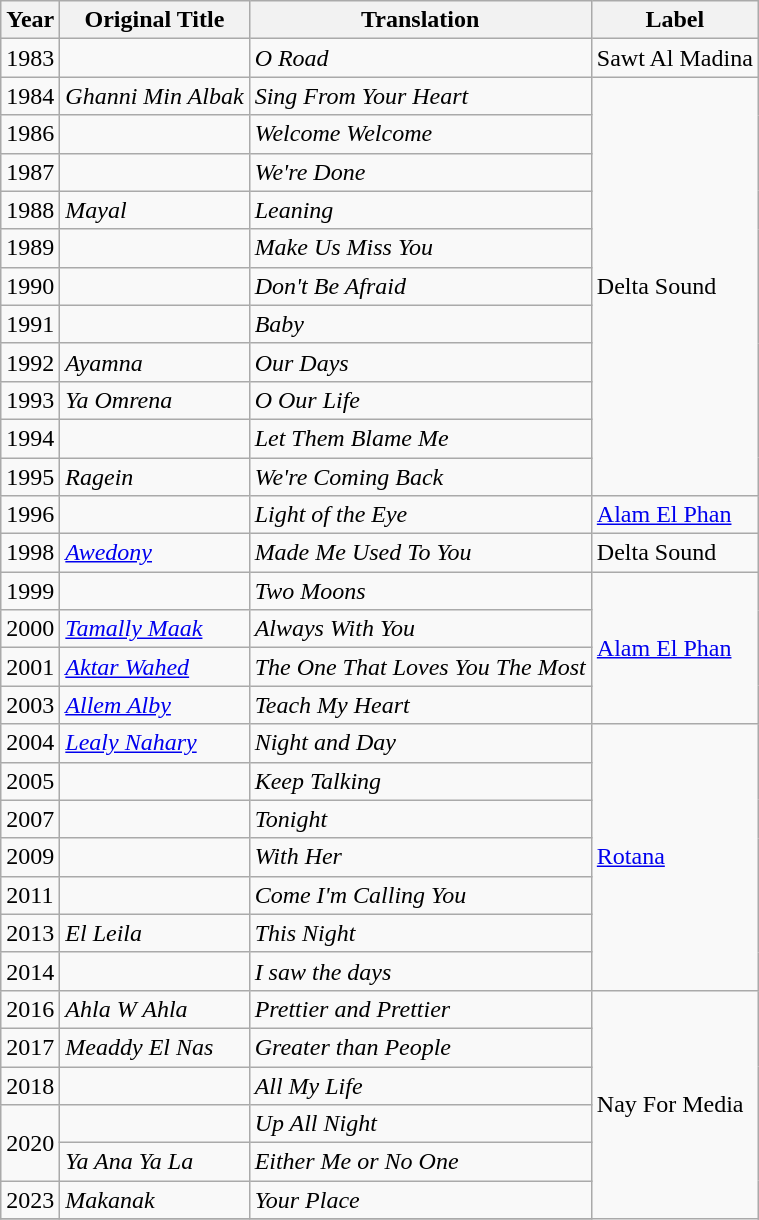<table class="wikitable sortable" border="2">
<tr>
<th scope="col">Year</th>
<th scope="col">Original Title</th>
<th scope="col">Translation</th>
<th scope="col">Label</th>
</tr>
<tr>
<td>1983</td>
<td><em></em></td>
<td><em>O Road</em></td>
<td>Sawt Al Madina</td>
</tr>
<tr>
<td>1984</td>
<td><em>Ghanni Min Albak</em></td>
<td><em>Sing From Your Heart</em></td>
<td rowspan="11">Delta Sound</td>
</tr>
<tr>
<td>1986</td>
<td><em></em></td>
<td><em>Welcome Welcome</em></td>
</tr>
<tr>
<td>1987</td>
<td><em></em></td>
<td><em>We're Done</em></td>
</tr>
<tr>
<td>1988</td>
<td><em>Mayal</em></td>
<td><em>Leaning</em></td>
</tr>
<tr>
<td>1989</td>
<td><em></em></td>
<td><em>Make Us Miss You</em></td>
</tr>
<tr>
<td>1990</td>
<td><em></em></td>
<td><em>Don't Be Afraid</em></td>
</tr>
<tr>
<td>1991</td>
<td><em></em></td>
<td><em>Baby</em></td>
</tr>
<tr>
<td>1992</td>
<td><em>Ayamna</em></td>
<td><em>Our Days</em></td>
</tr>
<tr>
<td>1993</td>
<td><em>Ya Omrena</em></td>
<td><em>O Our Life</em></td>
</tr>
<tr>
<td>1994</td>
<td><em></em></td>
<td><em>Let Them Blame Me</em></td>
</tr>
<tr>
<td>1995</td>
<td><em>Ragein</em></td>
<td><em>We're Coming Back</em></td>
</tr>
<tr>
<td>1996</td>
<td><em></em></td>
<td><em>Light of the Eye</em></td>
<td><a href='#'>Alam El Phan</a></td>
</tr>
<tr>
<td>1998</td>
<td><em><a href='#'>Awedony</a></em></td>
<td><em>Made Me Used To You</em></td>
<td>Delta Sound</td>
</tr>
<tr>
<td>1999</td>
<td><em></em></td>
<td><em>Two Moons</em></td>
<td rowspan="4"><a href='#'>Alam El Phan</a></td>
</tr>
<tr>
<td>2000</td>
<td><em><a href='#'>Tamally Maak</a></em></td>
<td><em>Always With You</em></td>
</tr>
<tr>
<td>2001</td>
<td><em><a href='#'>Aktar Wahed</a></em></td>
<td><em>The One That Loves You The Most</em></td>
</tr>
<tr>
<td>2003</td>
<td><em><a href='#'>Allem Alby</a></em></td>
<td><em>Teach My Heart</em></td>
</tr>
<tr>
<td>2004</td>
<td><em><a href='#'>Lealy Nahary</a></em></td>
<td><em>Night and Day</em></td>
<td rowspan="7"><a href='#'>Rotana</a></td>
</tr>
<tr>
<td>2005</td>
<td><em></em></td>
<td><em>Keep Talking</em></td>
</tr>
<tr>
<td>2007</td>
<td><em></em></td>
<td><em>Tonight</em></td>
</tr>
<tr>
<td>2009</td>
<td><em></em></td>
<td><em>With Her</em></td>
</tr>
<tr>
<td>2011</td>
<td><em></em></td>
<td><em>Come I'm Calling You</em></td>
</tr>
<tr>
<td>2013</td>
<td><em>El Leila</em></td>
<td><em>This Night</em></td>
</tr>
<tr>
<td>2014</td>
<td><em></em></td>
<td><em>I saw the days</em></td>
</tr>
<tr>
<td>2016</td>
<td><em>Ahla W Ahla</em></td>
<td><em>Prettier and Prettier</em></td>
<td rowspan="7">Nay For Media</td>
</tr>
<tr>
<td>2017</td>
<td><em>Meaddy El Nas</em></td>
<td><em>Greater than People</em></td>
</tr>
<tr>
<td>2018</td>
<td><em></em></td>
<td><em>All My Life</em></td>
</tr>
<tr>
<td rowspan="2">2020</td>
<td><em></em></td>
<td><em>Up All Night</em></td>
</tr>
<tr>
<td><em>Ya Ana Ya La</em></td>
<td><em>Either Me or No One</em></td>
</tr>
<tr>
<td>2023</td>
<td><em>Makanak</em></td>
<td><em>Your Place</em></td>
</tr>
<tr>
</tr>
</table>
